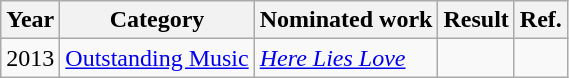<table class="wikitable">
<tr>
<th>Year</th>
<th>Category</th>
<th>Nominated work</th>
<th>Result</th>
<th>Ref.</th>
</tr>
<tr>
<td>2013</td>
<td><a href='#'>Outstanding Music</a></td>
<td><em><a href='#'>Here Lies Love</a></em></td>
<td></td>
<td align="center"></td>
</tr>
</table>
